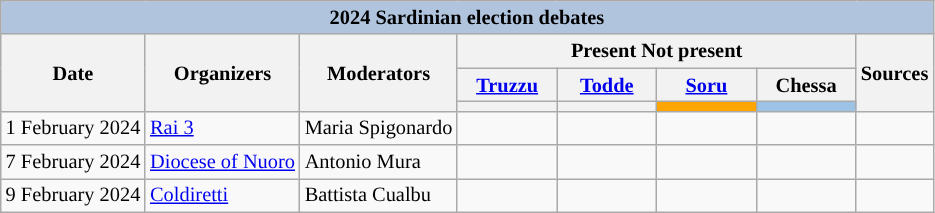<table class="wikitable collapsible" style="font-size:85%;text-align:center;">
<tr>
<th style="background:#B0C4DE;" colspan="8">2024 Sardinian election debates</th>
</tr>
<tr>
<th style="white-space:nowrap;" rowspan="3">Date</th>
<th rowspan="3">Organizers</th>
<th rowspan="3">Moderators</th>
<th scope="col" colspan="4"> Present  Not present</th>
<th rowspan="3">Sources</th>
</tr>
<tr>
<th scope="col" style="width:60px;"><a href='#'>Truzzu</a></th>
<th scope="col" style="width:60px;"><a href='#'>Todde</a></th>
<th scope="col" style="width:60px;"><a href='#'>Soru</a></th>
<th scope="col" style="width:60px;">Chessa</th>
</tr>
<tr>
<th style="background:"></th>
<th style="background:"></th>
<th style="background:#FFA500;"></th>
<th style="background:#9cc2e6;"></th>
</tr>
<tr>
<td style="white-space:nowrap;text-align:left;">1 February 2024</td>
<td style="white-space:nowrap;text-align:left;"><a href='#'>Rai 3</a></td>
<td style="white-space:nowrap;text-align:left;">Maria Spigonardo</td>
<td></td>
<td></td>
<td></td>
<td></td>
<td></td>
</tr>
<tr>
<td style="white-space:nowrap;text-align:left;">7 February 2024</td>
<td style="white-space:nowrap;text-align:left;"><a href='#'>Diocese of Nuoro</a></td>
<td style="white-space:nowrap;text-align:left;">Antonio Mura</td>
<td></td>
<td></td>
<td></td>
<td></td>
<td></td>
</tr>
<tr>
<td style="white-space:nowrap;text-align:left;">9 February 2024</td>
<td style="white-space:nowrap;text-align:left;"><a href='#'>Coldiretti</a></td>
<td style="white-space:nowrap;text-align:left;">Battista Cualbu</td>
<td></td>
<td></td>
<td></td>
<td></td>
<td></td>
</tr>
</table>
